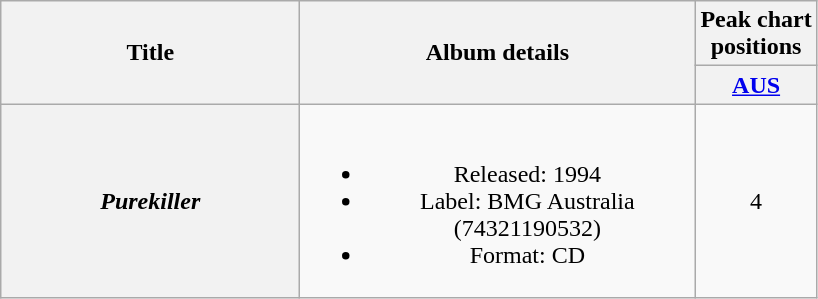<table class="wikitable plainrowheaders" style="text-align:center;" border="1">
<tr>
<th scope="col" rowspan="2" style="width:12em;">Title</th>
<th scope="col" rowspan="2" style="width:16em;">Album details</th>
<th scope="col" colspan="1">Peak chart<br>positions</th>
</tr>
<tr>
<th scope="col" style="text-align:center;"><a href='#'>AUS</a><br></th>
</tr>
<tr>
<th scope="row"><em>Purekiller</em></th>
<td><br><ul><li>Released: 1994</li><li>Label: BMG Australia (74321190532)</li><li>Format: CD</li></ul></td>
<td align="center">4</td>
</tr>
</table>
